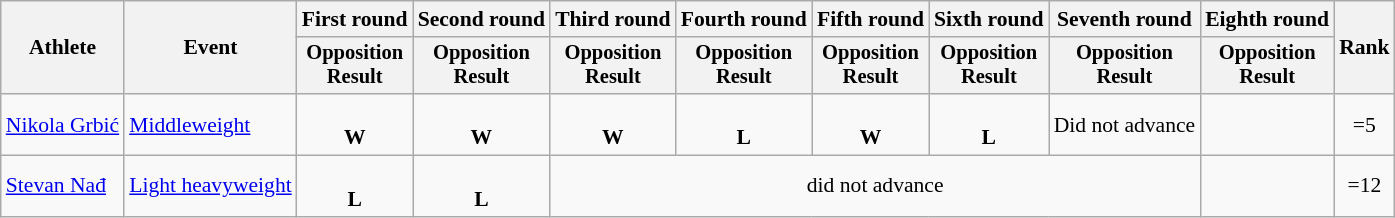<table class="wikitable" style="font-size:90%;">
<tr>
<th rowspan=2>Athlete</th>
<th rowspan=2>Event</th>
<th>First round</th>
<th>Second round</th>
<th>Third round</th>
<th>Fourth round</th>
<th>Fifth round</th>
<th>Sixth round</th>
<th>Seventh round</th>
<th>Eighth round</th>
<th rowspan=2>Rank</th>
</tr>
<tr style="font-size: 95%">
<th>Opposition<br>Result</th>
<th>Opposition<br>Result</th>
<th>Opposition<br>Result</th>
<th>Opposition<br>Result</th>
<th>Opposition<br>Result</th>
<th>Opposition<br>Result</th>
<th>Opposition<br>Result</th>
<th>Opposition<br>Result</th>
</tr>
<tr align=center>
<td align=left><a href='#'>Nikola Grbić</a></td>
<td align=left><a href='#'>Middleweight</a></td>
<td> <br> <strong>W</strong></td>
<td> <br> <strong>W</strong></td>
<td> <br> <strong>W</strong></td>
<td> <br> <strong>L</strong></td>
<td> <br> <strong>W</strong></td>
<td> <br> <strong>L</strong></td>
<td>Did not advance</td>
<td></td>
<td>=5</td>
</tr>
<tr align=center>
<td align=left><a href='#'>Stevan Nađ</a></td>
<td align=left><a href='#'>Light heavyweight</a></td>
<td> <br> <strong>L</strong></td>
<td> <br> <strong>L</strong></td>
<td colspan=5>did not advance</td>
<td></td>
<td>=12</td>
</tr>
</table>
